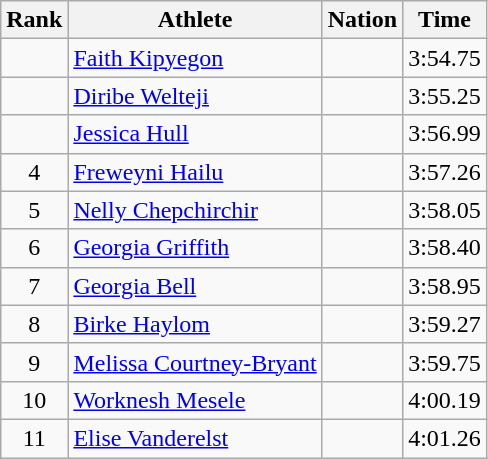<table class="wikitable">
<tr>
<th scope="col">Rank</th>
<th scope="col">Athlete</th>
<th scope="col">Nation</th>
<th scope="col">Time</th>
</tr>
<tr>
<td align=center></td>
<td><a href='#'>Faith Kipyegon</a></td>
<td></td>
<td>3:54.75</td>
</tr>
<tr>
<td align=center></td>
<td><a href='#'>Diribe Welteji</a></td>
<td></td>
<td>3:55.25</td>
</tr>
<tr>
<td align=center></td>
<td><a href='#'>Jessica Hull</a></td>
<td></td>
<td>3:56.99</td>
</tr>
<tr>
<td align=center>4</td>
<td><a href='#'>Freweyni Hailu</a></td>
<td></td>
<td>3:57.26</td>
</tr>
<tr>
<td align=center>5</td>
<td><a href='#'>Nelly Chepchirchir</a></td>
<td></td>
<td>3:58.05</td>
</tr>
<tr>
<td align=center>6</td>
<td><a href='#'>Georgia Griffith</a></td>
<td></td>
<td>3:58.40</td>
</tr>
<tr>
<td align=center>7</td>
<td><a href='#'>Georgia Bell</a></td>
<td></td>
<td>3:58.95</td>
</tr>
<tr>
<td align=center>8</td>
<td><a href='#'>Birke Haylom</a></td>
<td></td>
<td>3:59.27</td>
</tr>
<tr>
<td align=center>9</td>
<td><a href='#'>Melissa Courtney-Bryant</a></td>
<td></td>
<td>3:59.75</td>
</tr>
<tr>
<td align=center>10</td>
<td><a href='#'>Worknesh Mesele</a></td>
<td></td>
<td>4:00.19</td>
</tr>
<tr>
<td align=center>11</td>
<td><a href='#'>Elise Vanderelst</a></td>
<td></td>
<td>4:01.26</td>
</tr>
</table>
